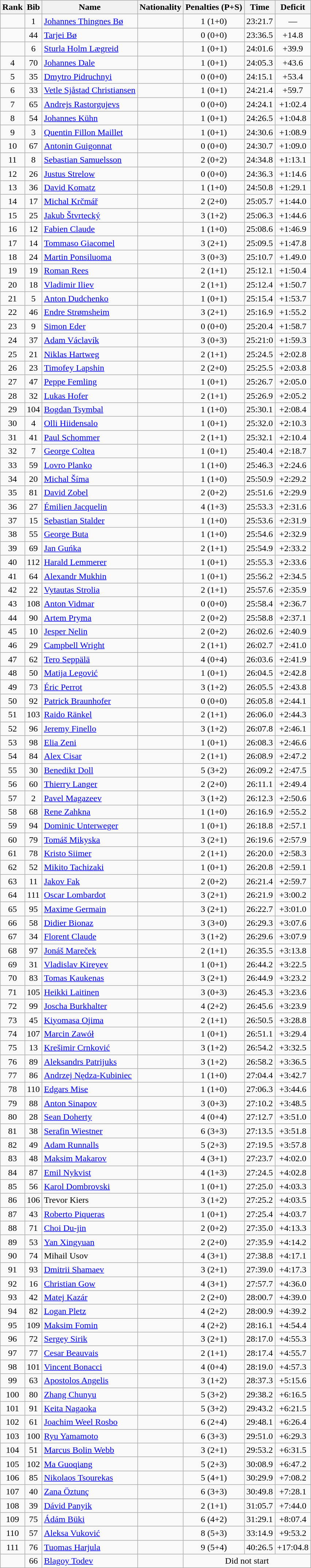<table class="wikitable sortable" style="text-align:center">
<tr>
<th>Rank</th>
<th>Bib</th>
<th>Name</th>
<th>Nationality</th>
<th>Penalties (P+S)</th>
<th>Time</th>
<th>Deficit</th>
</tr>
<tr>
<td></td>
<td>1</td>
<td align=left><a href='#'>Johannes Thingnes Bø</a></td>
<td align=left></td>
<td>1 (1+0)</td>
<td>23:21.7</td>
<td>—</td>
</tr>
<tr>
<td></td>
<td>44</td>
<td align=left><a href='#'>Tarjei Bø</a></td>
<td align=left></td>
<td>0 (0+0)</td>
<td>23:36.5</td>
<td>+14.8</td>
</tr>
<tr>
<td></td>
<td>6</td>
<td align=left><a href='#'>Sturla Holm Lægreid</a></td>
<td align=left></td>
<td>1 (0+1)</td>
<td>24:01.6</td>
<td>+39.9</td>
</tr>
<tr>
<td>4</td>
<td>70</td>
<td align=left><a href='#'>Johannes Dale</a></td>
<td align=left></td>
<td>1 (0+1)</td>
<td>24:05.3</td>
<td>+43.6</td>
</tr>
<tr>
<td>5</td>
<td>35</td>
<td align=left><a href='#'>Dmytro Pidruchnyi</a></td>
<td align=left></td>
<td>0 (0+0)</td>
<td>24:15.1</td>
<td>+53.4</td>
</tr>
<tr>
<td>6</td>
<td>33</td>
<td align=left><a href='#'>Vetle Sjåstad Christiansen</a></td>
<td align=left></td>
<td>1 (0+1)</td>
<td>24:21.4</td>
<td>+59.7</td>
</tr>
<tr>
<td>7</td>
<td>65</td>
<td align=left><a href='#'>Andrejs Rastorgujevs</a></td>
<td align=left></td>
<td>0 (0+0)</td>
<td>24:24.1</td>
<td>+1:02.4</td>
</tr>
<tr>
<td>8</td>
<td>54</td>
<td align=left><a href='#'>Johannes Kühn</a></td>
<td align=left></td>
<td>1 (0+1)</td>
<td>24:26.5</td>
<td>+1:04.8</td>
</tr>
<tr>
<td>9</td>
<td>3</td>
<td align=left><a href='#'>Quentin Fillon Maillet</a></td>
<td align=left></td>
<td>1 (0+1)</td>
<td>24:30.6</td>
<td>+1:08.9</td>
</tr>
<tr>
<td>10</td>
<td>67</td>
<td align=left><a href='#'>Antonin Guigonnat</a></td>
<td align=left></td>
<td>0 (0+0)</td>
<td>24:30.7</td>
<td>+1:09.0</td>
</tr>
<tr>
<td>11</td>
<td>8</td>
<td align=left><a href='#'>Sebastian Samuelsson</a></td>
<td align=left></td>
<td>2 (0+2)</td>
<td>24:34.8</td>
<td>+1:13.1</td>
</tr>
<tr>
<td>12</td>
<td>26</td>
<td align=left><a href='#'>Justus Strelow</a></td>
<td align="left"></td>
<td>0 (0+0)</td>
<td>24:36.3</td>
<td>+1:14.6</td>
</tr>
<tr>
<td>13</td>
<td>36</td>
<td align=left><a href='#'>David Komatz</a></td>
<td align=left></td>
<td>1 (1+0)</td>
<td>24:50.8</td>
<td>+1:29.1</td>
</tr>
<tr>
<td>14</td>
<td>17</td>
<td align=left><a href='#'>Michal Krčmář</a></td>
<td align=left></td>
<td>2 (2+0)</td>
<td>25:05.7</td>
<td>+1:44.0</td>
</tr>
<tr>
<td>15</td>
<td>25</td>
<td align=left><a href='#'>Jakub Štvrtecký</a></td>
<td align="left"></td>
<td>3 (1+2)</td>
<td>25:06.3</td>
<td>+1:44.6</td>
</tr>
<tr>
<td>16</td>
<td>12</td>
<td align=left><a href='#'>Fabien Claude</a></td>
<td align=left></td>
<td>1 (1+0)</td>
<td>25:08.6</td>
<td>+1:46.9</td>
</tr>
<tr>
<td>17</td>
<td>14</td>
<td align=left><a href='#'>Tommaso Giacomel</a></td>
<td align=left></td>
<td>3 (2+1)</td>
<td>25:09.5</td>
<td>+1:47.8</td>
</tr>
<tr>
<td>18</td>
<td>24</td>
<td align=left><a href='#'>Martin Ponsiluoma</a></td>
<td align=left></td>
<td>3 (0+3)</td>
<td>25:10.7</td>
<td>+1.49.0</td>
</tr>
<tr>
<td>19</td>
<td>19</td>
<td align=left><a href='#'>Roman Rees</a></td>
<td align=left></td>
<td>2 (1+1)</td>
<td>25:12.1</td>
<td>+1:50.4</td>
</tr>
<tr>
<td>20</td>
<td>18</td>
<td align=left><a href='#'>Vladimir Iliev</a></td>
<td align=left></td>
<td>2 (1+1)</td>
<td>25:12.4</td>
<td>+1:50.7</td>
</tr>
<tr>
<td>21</td>
<td>5</td>
<td align=left><a href='#'>Anton Dudchenko</a></td>
<td align=left></td>
<td>1 (0+1)</td>
<td>25:15.4</td>
<td>+1:53.7</td>
</tr>
<tr>
<td>22</td>
<td>46</td>
<td align=left><a href='#'>Endre Strømsheim</a></td>
<td align="left"></td>
<td>3 (2+1)</td>
<td>25:16.9</td>
<td>+1:55.2</td>
</tr>
<tr>
<td>23</td>
<td>9</td>
<td align=left><a href='#'>Simon Eder</a></td>
<td align=left></td>
<td>0 (0+0)</td>
<td>25:20.4</td>
<td>+1:58.7</td>
</tr>
<tr>
<td>24</td>
<td>37</td>
<td align=left><a href='#'>Adam Václavík</a></td>
<td align=left></td>
<td>3 (0+3)</td>
<td>25:21:0</td>
<td>+1:59.3</td>
</tr>
<tr>
<td>25</td>
<td>21</td>
<td align=left><a href='#'>Niklas Hartweg</a></td>
<td align=left></td>
<td>2 (1+1)</td>
<td>25:24.5</td>
<td>+2:02.8</td>
</tr>
<tr>
<td>26</td>
<td>23</td>
<td align=left><a href='#'>Timofey Lapshin</a></td>
<td align=left></td>
<td>2 (2+0)</td>
<td>25:25.5</td>
<td>+2:03.8</td>
</tr>
<tr>
<td>27</td>
<td>47</td>
<td align=left><a href='#'>Peppe Femling</a></td>
<td align=left></td>
<td>1 (0+1)</td>
<td>25:26.7</td>
<td>+2:05.0</td>
</tr>
<tr>
<td>28</td>
<td>32</td>
<td align=left><a href='#'>Lukas Hofer</a></td>
<td align=left></td>
<td>2 (1+1)</td>
<td>25:26.9</td>
<td>+2:05.2</td>
</tr>
<tr>
<td>29</td>
<td>104</td>
<td align=left><a href='#'>Bogdan Tsymbal</a></td>
<td align=left></td>
<td>1 (1+0)</td>
<td>25:30.1</td>
<td>+2:08.4</td>
</tr>
<tr>
<td>30</td>
<td>4</td>
<td align=left><a href='#'>Olli Hiidensalo</a></td>
<td align=left></td>
<td>1 (0+1)</td>
<td>25:32.0</td>
<td>+2:10.3</td>
</tr>
<tr>
<td>31</td>
<td>41</td>
<td align=left><a href='#'>Paul Schommer</a></td>
<td align=left></td>
<td>2 (1+1)</td>
<td>25:32.1</td>
<td>+2:10.4</td>
</tr>
<tr>
<td>32</td>
<td>7</td>
<td align=left><a href='#'>George Coltea</a></td>
<td align="left"></td>
<td>1 (0+1)</td>
<td>25:40.4</td>
<td>+2:18.7</td>
</tr>
<tr>
<td>33</td>
<td>59</td>
<td align=left><a href='#'>Lovro Planko</a></td>
<td align=left></td>
<td>1 (1+0)</td>
<td>25:46.3</td>
<td>+2:24.6</td>
</tr>
<tr>
<td>34</td>
<td>20</td>
<td align=left><a href='#'>Michal Šíma</a></td>
<td align=left></td>
<td>1 (1+0)</td>
<td>25:50.9</td>
<td>+2:29.2</td>
</tr>
<tr>
<td>35</td>
<td>81</td>
<td align=left><a href='#'>David Zobel</a></td>
<td align="left"></td>
<td>2 (0+2)</td>
<td>25:51.6</td>
<td>+2:29.9</td>
</tr>
<tr>
<td>36</td>
<td>27</td>
<td align=left><a href='#'>Émilien Jacquelin</a></td>
<td align=left></td>
<td>4 (1+3)</td>
<td>25:53.3</td>
<td>+2:31.6</td>
</tr>
<tr>
<td>37</td>
<td>15</td>
<td align=left><a href='#'>Sebastian Stalder</a></td>
<td align=left></td>
<td>1 (1+0)</td>
<td>25:53.6</td>
<td>+2:31.9</td>
</tr>
<tr>
<td>38</td>
<td>55</td>
<td align=left><a href='#'>George Buta</a></td>
<td align=left></td>
<td>1 (1+0)</td>
<td>25:54.6</td>
<td>+2:32.9</td>
</tr>
<tr>
<td>39</td>
<td>69</td>
<td align=left><a href='#'>Jan Guńka</a></td>
<td align="left"></td>
<td>2 (1+1)</td>
<td>25:54.9</td>
<td>+2:33.2</td>
</tr>
<tr>
<td>40</td>
<td>112</td>
<td align=left><a href='#'>Harald Lemmerer</a></td>
<td align="left"></td>
<td>1 (0+1)</td>
<td>25:55.3</td>
<td>+2:33.6</td>
</tr>
<tr>
<td>41</td>
<td>64</td>
<td align=left><a href='#'>Alexandr Mukhin</a></td>
<td align=left></td>
<td>1 (0+1)</td>
<td>25:56.2</td>
<td>+2:34.5</td>
</tr>
<tr>
<td>42</td>
<td>22</td>
<td align=left><a href='#'>Vytautas Strolia</a></td>
<td align=left></td>
<td>2 (1+1)</td>
<td>25:57.6</td>
<td>+2:35.9</td>
</tr>
<tr>
<td>43</td>
<td>108</td>
<td align=left><a href='#'>Anton Vidmar</a></td>
<td align="left"></td>
<td>0 (0+0)</td>
<td>25:58.4</td>
<td>+2:36.7</td>
</tr>
<tr>
<td>44</td>
<td>90</td>
<td align=left><a href='#'>Artem Pryma</a></td>
<td align=left></td>
<td>2 (0+2)</td>
<td>25:58.8</td>
<td>+2:37.1</td>
</tr>
<tr>
<td>45</td>
<td>10</td>
<td align=left><a href='#'>Jesper Nelin</a></td>
<td align=left></td>
<td>2 (0+2)</td>
<td>26:02.6</td>
<td>+2:40.9</td>
</tr>
<tr>
<td>46</td>
<td>29</td>
<td align=left><a href='#'>Campbell Wright</a></td>
<td align=left></td>
<td>2 (1+1)</td>
<td>26:02.7</td>
<td>+2:41.0</td>
</tr>
<tr>
<td>47</td>
<td>62</td>
<td align=left><a href='#'>Tero Seppälä</a></td>
<td align=left></td>
<td>4 (0+4)</td>
<td>26:03.6</td>
<td>+2:41.9</td>
</tr>
<tr>
<td>48</td>
<td>50</td>
<td align=left><a href='#'>Matija Legović</a></td>
<td align="left"></td>
<td>1 (0+1)</td>
<td>26:04.5</td>
<td>+2:42.8</td>
</tr>
<tr>
<td>49</td>
<td>73</td>
<td align=left><a href='#'>Éric Perrot</a></td>
<td align="left"></td>
<td>3 (1+2)</td>
<td>26:05.5</td>
<td>+2:43.8</td>
</tr>
<tr>
<td>50</td>
<td>92</td>
<td align=left><a href='#'>Patrick Braunhofer</a></td>
<td align="left"></td>
<td>0 (0+0)</td>
<td>26:05.8</td>
<td>+2:44.1</td>
</tr>
<tr>
<td>51</td>
<td>103</td>
<td align=left><a href='#'>Raido Ränkel</a></td>
<td align=left></td>
<td>2 (1+1)</td>
<td>26:06.0</td>
<td>+2:44.3</td>
</tr>
<tr>
<td>52</td>
<td>96</td>
<td align=left><a href='#'>Jeremy Finello</a></td>
<td align=left></td>
<td>3 (1+2)</td>
<td>26:07.8</td>
<td>+2:46.1</td>
</tr>
<tr>
<td>53</td>
<td>98</td>
<td align=left><a href='#'>Elia Zeni</a></td>
<td align="left"></td>
<td>1 (0+1)</td>
<td>26:08.3</td>
<td>+2:46.6</td>
</tr>
<tr>
<td>54</td>
<td>84</td>
<td align=left><a href='#'>Alex Cisar</a></td>
<td align=left></td>
<td>2 (1+1)</td>
<td>26:08.9</td>
<td>+2:47.2</td>
</tr>
<tr>
<td>55</td>
<td>30</td>
<td align=left><a href='#'>Benedikt Doll</a></td>
<td align=left></td>
<td>5 (3+2)</td>
<td>26:09.2</td>
<td>+2:47.5</td>
</tr>
<tr>
<td>56</td>
<td>60</td>
<td align=left><a href='#'>Thierry Langer</a></td>
<td align=left></td>
<td>2 (2+0)</td>
<td>26:11.1</td>
<td>+2:49.4</td>
</tr>
<tr>
<td>57</td>
<td>2</td>
<td align=left><a href='#'>Pavel Magazeev</a></td>
<td align="left"></td>
<td>3 (1+2)</td>
<td>26:12.3</td>
<td>+2:50.6</td>
</tr>
<tr>
<td>58</td>
<td>68</td>
<td align=left><a href='#'>Rene Zahkna</a></td>
<td align=left></td>
<td>1 (1+0)</td>
<td>26:16.9</td>
<td>+2:55.2</td>
</tr>
<tr>
<td>59</td>
<td>94</td>
<td align=left><a href='#'>Dominic Unterweger</a></td>
<td align="left"></td>
<td>1 (0+1)</td>
<td>26:18.8</td>
<td>+2:57.1</td>
</tr>
<tr>
<td>60</td>
<td>79</td>
<td align=left><a href='#'>Tomáš Mikyska</a></td>
<td align="left"></td>
<td>3 (2+1)</td>
<td>26:19.6</td>
<td>+2:57.9</td>
</tr>
<tr>
<td>61</td>
<td>78</td>
<td align=left><a href='#'>Kristo Siimer</a></td>
<td align="left"></td>
<td>2 (1+1)</td>
<td>26:20.0</td>
<td>+2:58.3</td>
</tr>
<tr>
<td>62</td>
<td>52</td>
<td align=left><a href='#'>Mikito Tachizaki</a></td>
<td align=left></td>
<td>1 (0+1)</td>
<td>26:20.8</td>
<td>+2:59.1</td>
</tr>
<tr>
<td>63</td>
<td>11</td>
<td align=left><a href='#'>Jakov Fak</a></td>
<td align=left></td>
<td>2 (0+2)</td>
<td>26:21.4</td>
<td>+2:59.7</td>
</tr>
<tr>
<td>64</td>
<td>111</td>
<td align=left><a href='#'>Oscar Lombardot</a></td>
<td align="left"></td>
<td>3 (2+1)</td>
<td>26:21.9</td>
<td>+3:00.2</td>
</tr>
<tr>
<td>65</td>
<td>95</td>
<td align=left><a href='#'>Maxime Germain</a></td>
<td align="left"></td>
<td>3 (2+1)</td>
<td>26:22.7</td>
<td>+3:01.0</td>
</tr>
<tr>
<td>66</td>
<td>58</td>
<td align=left><a href='#'>Didier Bionaz</a></td>
<td align=left></td>
<td>3 (3+0)</td>
<td>26:29.3</td>
<td>+3:07.6</td>
</tr>
<tr>
<td>67</td>
<td>34</td>
<td align=left><a href='#'>Florent Claude</a></td>
<td align=left></td>
<td>3 (1+2)</td>
<td>26:29.6</td>
<td>+3:07.9</td>
</tr>
<tr>
<td>68</td>
<td>97</td>
<td align=left><a href='#'>Jonáš Mareček</a></td>
<td align="left"></td>
<td>2 (1+1)</td>
<td>26:35.5</td>
<td>+3:13.8</td>
</tr>
<tr>
<td>69</td>
<td>31</td>
<td align=left><a href='#'>Vladislav Kireyev</a></td>
<td align="left"></td>
<td>1 (0+1)</td>
<td>26:44.2</td>
<td>+3:22.5</td>
</tr>
<tr>
<td>70</td>
<td>83</td>
<td align=left><a href='#'>Tomas Kaukenas</a></td>
<td align=left></td>
<td>3 (2+1)</td>
<td>26:44.9</td>
<td>+3:23.2</td>
</tr>
<tr>
<td>71</td>
<td>105</td>
<td align=left><a href='#'>Heikki Laitinen</a></td>
<td align="left"></td>
<td>3 (0+3)</td>
<td>26:45.3</td>
<td>+3:23.6</td>
</tr>
<tr>
<td>72</td>
<td>99</td>
<td align=left><a href='#'>Joscha Burkhalter</a></td>
<td align=left></td>
<td>4 (2+2)</td>
<td>26:45.6</td>
<td>+3:23.9</td>
</tr>
<tr>
<td>73</td>
<td>45</td>
<td align=left><a href='#'>Kiyomasa Ojima</a></td>
<td align="left"></td>
<td>2 (1+1)</td>
<td>26:50.5</td>
<td>+3:28.8</td>
</tr>
<tr>
<td>74</td>
<td>107</td>
<td align=left><a href='#'>Marcin Zawół</a></td>
<td align="left"></td>
<td>1 (0+1)</td>
<td>26:51.1</td>
<td>+3:29.4</td>
</tr>
<tr>
<td>75</td>
<td>13</td>
<td align=left><a href='#'>Krešimir Crnković</a></td>
<td align=left></td>
<td>3 (1+2)</td>
<td>26:54.2</td>
<td>+3:32.5</td>
</tr>
<tr>
<td>76</td>
<td>89</td>
<td align=left><a href='#'>Aleksandrs Patrijuks</a></td>
<td align="left"></td>
<td>3 (1+2)</td>
<td>26:58.2</td>
<td>+3:36.5</td>
</tr>
<tr>
<td>77</td>
<td>86</td>
<td align=left><a href='#'>Andrzej Nędza-Kubiniec</a></td>
<td align=left></td>
<td>1 (1+0)</td>
<td>27:04.4</td>
<td>+3:42.7</td>
</tr>
<tr>
<td>78</td>
<td>110</td>
<td align=left><a href='#'>Edgars Mise</a></td>
<td align="left"></td>
<td>1 (1+0)</td>
<td>27:06.3</td>
<td>+3:44.6</td>
</tr>
<tr>
<td>79</td>
<td>88</td>
<td align=left><a href='#'>Anton Sinapov</a></td>
<td align=left></td>
<td>3 (0+3)</td>
<td>27:10.2</td>
<td>+3:48.5</td>
</tr>
<tr>
<td>80</td>
<td>28</td>
<td align=left><a href='#'>Sean Doherty</a></td>
<td align=left></td>
<td>4 (0+4)</td>
<td>27:12.7</td>
<td>+3:51.0</td>
</tr>
<tr>
<td>81</td>
<td>38</td>
<td align=left><a href='#'>Serafin Wiestner</a></td>
<td align=left></td>
<td>6 (3+3)</td>
<td>27:13.5</td>
<td>+3:51.8</td>
</tr>
<tr>
<td>82</td>
<td>49</td>
<td align=left><a href='#'>Adam Runnalls</a></td>
<td align=left></td>
<td>5 (2+3)</td>
<td>27:19.5</td>
<td>+3:57.8</td>
</tr>
<tr>
<td>83</td>
<td>48</td>
<td align=left><a href='#'>Maksim Makarov</a></td>
<td align="left"></td>
<td>4 (3+1)</td>
<td>27:23.7</td>
<td>+4:02.0</td>
</tr>
<tr>
<td>84</td>
<td>87</td>
<td align=left><a href='#'>Emil Nykvist</a></td>
<td align="left"></td>
<td>4 (1+3)</td>
<td>27:24.5</td>
<td>+4:02.8</td>
</tr>
<tr>
<td>85</td>
<td>56</td>
<td align=left><a href='#'>Karol Dombrovski</a></td>
<td align=left></td>
<td>1 (0+1)</td>
<td>27:25.0</td>
<td>+4:03.3</td>
</tr>
<tr>
<td>86</td>
<td>106</td>
<td align=left>Trevor Kiers</td>
<td align=left></td>
<td>3 (1+2)</td>
<td>27:25.2</td>
<td>+4:03.5</td>
</tr>
<tr>
<td>87</td>
<td>43</td>
<td align=left><a href='#'>Roberto Piqueras</a></td>
<td align="left"></td>
<td>1 (0+1)</td>
<td>27:25.4</td>
<td>+4:03.7</td>
</tr>
<tr>
<td>88</td>
<td>71</td>
<td align=left><a href='#'>Choi Du-jin</a></td>
<td align="left"></td>
<td>2 (0+2)</td>
<td>27:35.0</td>
<td>+4:13.3</td>
</tr>
<tr>
<td>89</td>
<td>53</td>
<td align=left><a href='#'>Yan Xingyuan</a></td>
<td align="left"></td>
<td>2 (2+0)</td>
<td>27:35.9</td>
<td>+4:14.2</td>
</tr>
<tr>
<td>90</td>
<td>74</td>
<td align=left>Mihail Usov</td>
<td align=left></td>
<td>4 (3+1)</td>
<td>27:38.8</td>
<td>+4:17.1</td>
</tr>
<tr>
<td>91</td>
<td>93</td>
<td align=left><a href='#'>Dmitrii Shamaev</a></td>
<td align="left"></td>
<td>3 (2+1)</td>
<td>27:39.0</td>
<td>+4:17.3</td>
</tr>
<tr>
<td>92</td>
<td>16</td>
<td align=left><a href='#'>Christian Gow</a></td>
<td align=left></td>
<td>4 (3+1)</td>
<td>27:57.7</td>
<td>+4:36.0</td>
</tr>
<tr>
<td>93</td>
<td>42</td>
<td align=left><a href='#'>Matej Kazár</a></td>
<td align=left></td>
<td>2 (2+0)</td>
<td>28:00.7</td>
<td>+4:39.0</td>
</tr>
<tr>
<td>94</td>
<td>82</td>
<td align=left><a href='#'>Logan Pletz</a></td>
<td align="left"></td>
<td>4 (2+2)</td>
<td>28:00.9</td>
<td>+4:39.2</td>
</tr>
<tr>
<td>95</td>
<td>109</td>
<td align=left><a href='#'>Maksim Fomin</a></td>
<td align=left></td>
<td>4 (2+2)</td>
<td>28:16.1</td>
<td>+4:54.4</td>
</tr>
<tr>
<td>96</td>
<td>72</td>
<td align=left><a href='#'>Sergey Sirik</a></td>
<td align="left"></td>
<td>3 (2+1)</td>
<td>28:17.0</td>
<td>+4:55.3</td>
</tr>
<tr>
<td>97</td>
<td>77</td>
<td align=left><a href='#'>Cesar Beauvais</a></td>
<td align="left"></td>
<td>2 (1+1)</td>
<td>28:17.4</td>
<td>+4:55.7</td>
</tr>
<tr>
<td>98</td>
<td>101</td>
<td align=left><a href='#'>Vincent Bonacci</a></td>
<td align="left"></td>
<td>4 (0+4)</td>
<td>28:19.0</td>
<td>+4:57.3</td>
</tr>
<tr>
<td>99</td>
<td>63</td>
<td align=left><a href='#'>Apostolos Angelis</a></td>
<td align=left></td>
<td>3 (1+2)</td>
<td>28:37.3</td>
<td>+5:15.6</td>
</tr>
<tr>
<td>100</td>
<td>80</td>
<td align=left><a href='#'>Zhang Chunyu</a></td>
<td align="left"></td>
<td>5 (3+2)</td>
<td>29:38.2</td>
<td>+6:16.5</td>
</tr>
<tr>
<td>101</td>
<td>91</td>
<td align=left><a href='#'>Keita Nagaoka</a></td>
<td align="left"></td>
<td>5 (3+2)</td>
<td>29:43.2</td>
<td>+6:21.5</td>
</tr>
<tr>
<td>102</td>
<td>61</td>
<td align=left><a href='#'>Joachim Weel Rosbo</a></td>
<td align="left"></td>
<td>6 (2+4)</td>
<td>29:48.1</td>
<td>+6:26.4</td>
</tr>
<tr>
<td>103</td>
<td>100</td>
<td align=left><a href='#'>Ryu Yamamoto</a></td>
<td align="left"></td>
<td>6 (3+3)</td>
<td>29:51.0</td>
<td>+6:29.3</td>
</tr>
<tr>
<td>104</td>
<td>51</td>
<td align=left><a href='#'>Marcus Bolin Webb</a></td>
<td align="left"></td>
<td>3 (2+1)</td>
<td>29:53.2</td>
<td>+6:31.5</td>
</tr>
<tr>
<td>105</td>
<td>102</td>
<td align=left><a href='#'>Ma Guoqiang</a></td>
<td align="left"></td>
<td>5 (2+3)</td>
<td>30:08.9</td>
<td>+6:47.2</td>
</tr>
<tr>
<td>106</td>
<td>85</td>
<td align=left><a href='#'>Nikolaos Tsourekas</a></td>
<td align="left"></td>
<td>5 (4+1)</td>
<td>30:29.9</td>
<td>+7:08.2</td>
</tr>
<tr>
<td>107</td>
<td>40</td>
<td align=left><a href='#'>Zana Öztunç</a></td>
<td align="left"></td>
<td>6 (3+3)</td>
<td>30:49.8</td>
<td>+7:28.1</td>
</tr>
<tr>
<td>108</td>
<td>39</td>
<td align=left><a href='#'>Dávid Panyik</a></td>
<td align="left"></td>
<td>2 (1+1)</td>
<td>31:05.7</td>
<td>+7:44.0</td>
</tr>
<tr>
<td>109</td>
<td>75</td>
<td align=left><a href='#'>Ádám Büki</a></td>
<td align="left"></td>
<td>6 (4+2)</td>
<td>31:29.1</td>
<td>+8:07.4</td>
</tr>
<tr>
<td>110</td>
<td>57</td>
<td align=left><a href='#'>Aleksa Vuković</a></td>
<td align="left"></td>
<td>8 (5+3)</td>
<td>33:14.9</td>
<td>+9:53.2</td>
</tr>
<tr>
<td>111</td>
<td>76</td>
<td align=left><a href='#'>Tuomas Harjula</a></td>
<td align=left></td>
<td>9 (5+4)</td>
<td>40:26.5</td>
<td>+17:04.8</td>
</tr>
<tr>
<td></td>
<td>66</td>
<td align=left><a href='#'>Blagoy Todev</a></td>
<td align="left"></td>
<td colspan=3>Did not start</td>
</tr>
</table>
